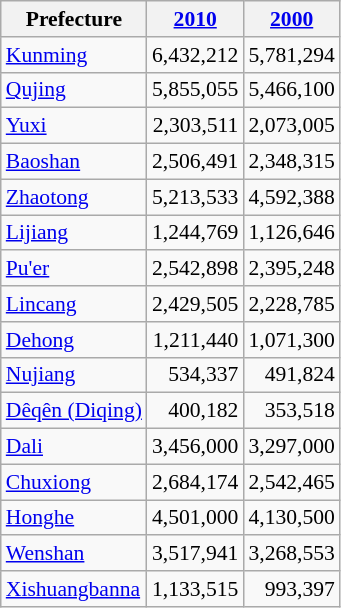<table class="wikitable sortable" style="font-size:90%;" align="center">
<tr>
<th>Prefecture</th>
<th><a href='#'>2010</a></th>
<th><a href='#'>2000</a></th>
</tr>
<tr --------->
<td><a href='#'>Kunming</a></td>
<td style="text-align: right;">6,432,212</td>
<td style="text-align: right;">5,781,294</td>
</tr>
<tr --------->
<td><a href='#'>Qujing</a></td>
<td style="text-align: right;">5,855,055</td>
<td style="text-align: right;">5,466,100</td>
</tr>
<tr --------->
<td><a href='#'>Yuxi</a></td>
<td style="text-align: right;">2,303,511</td>
<td style="text-align: right;">2,073,005</td>
</tr>
<tr --------->
<td><a href='#'>Baoshan</a></td>
<td style="text-align: right;">2,506,491</td>
<td style="text-align: right;">2,348,315</td>
</tr>
<tr --------->
<td><a href='#'>Zhaotong</a></td>
<td style="text-align: right;">5,213,533</td>
<td style="text-align: right;">4,592,388</td>
</tr>
<tr --------->
<td><a href='#'>Lijiang</a></td>
<td style="text-align: right;">1,244,769</td>
<td style="text-align: right;">1,126,646</td>
</tr>
<tr --------->
<td><a href='#'>Pu'er</a></td>
<td style="text-align: right;">2,542,898</td>
<td style="text-align: right;">2,395,248</td>
</tr>
<tr --------->
<td><a href='#'>Lincang</a></td>
<td style="text-align: right;">2,429,505</td>
<td style="text-align: right;">2,228,785</td>
</tr>
<tr --------->
<td><a href='#'>Dehong</a></td>
<td style="text-align: right;">1,211,440</td>
<td style="text-align: right;">1,071,300</td>
</tr>
<tr --------->
<td><a href='#'>Nujiang</a></td>
<td style="text-align: right;">534,337</td>
<td style="text-align: right;">491,824</td>
</tr>
<tr --------->
<td><a href='#'>Dêqên (Diqing)</a></td>
<td style="text-align: right;">400,182</td>
<td style="text-align: right;">353,518</td>
</tr>
<tr --------->
<td><a href='#'>Dali</a></td>
<td style="text-align: right;">3,456,000</td>
<td style="text-align: right;">3,297,000</td>
</tr>
<tr --------->
<td><a href='#'>Chuxiong</a></td>
<td style="text-align: right;">2,684,174</td>
<td style="text-align: right;">2,542,465</td>
</tr>
<tr --------->
<td><a href='#'>Honghe</a></td>
<td style="text-align: right;">4,501,000</td>
<td style="text-align: right;">4,130,500</td>
</tr>
<tr --------->
<td><a href='#'>Wenshan</a></td>
<td style="text-align: right;">3,517,941</td>
<td style="text-align: right;">3,268,553</td>
</tr>
<tr --------->
<td><a href='#'>Xishuangbanna</a></td>
<td style="text-align: right;">1,133,515</td>
<td style="text-align: right;">993,397</td>
</tr>
</table>
